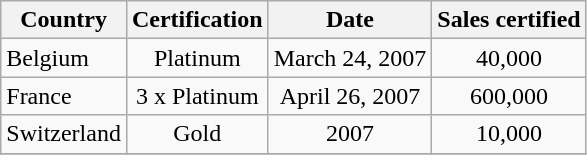<table class="wikitable sortable">
<tr>
<th bgcolor="#ebf5ff">Country</th>
<th bgcolor="#ebf5ff">Certification</th>
<th bgcolor="#ebf5ff">Date</th>
<th bgcolor="#ebf5ff">Sales certified</th>
</tr>
<tr>
<td>Belgium</td>
<td align="center">Platinum</td>
<td align="center">March 24, 2007</td>
<td align="center">40,000</td>
</tr>
<tr>
<td>France</td>
<td align="center">3 x Platinum</td>
<td align="center">April 26, 2007</td>
<td align="center">600,000</td>
</tr>
<tr>
<td>Switzerland</td>
<td align="center">Gold</td>
<td align="center">2007</td>
<td align="center">10,000</td>
</tr>
<tr>
</tr>
</table>
